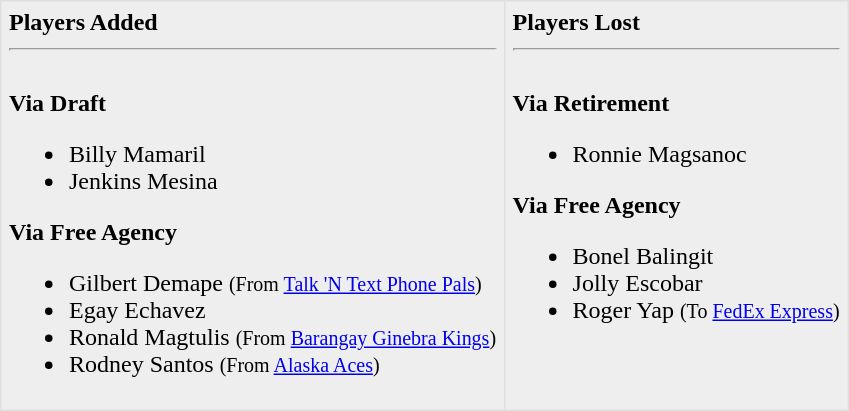<table border=1 style="border-collapse:collapse; background-color:#eeeeee" bordercolor="#DFDFDF" cellpadding="5">
<tr>
<td valign="top"><strong>Players Added</strong> <hr><br><strong>Via Draft</strong><ul><li>Billy Mamaril</li><li>Jenkins Mesina</li></ul><strong>Via Free Agency</strong><ul><li>Gilbert Demape <small>(From <a href='#'>Talk 'N Text Phone Pals</a>)</small></li><li>Egay Echavez</li><li>Ronald Magtulis <small>(From <a href='#'>Barangay Ginebra Kings</a>)</small></li><li>Rodney Santos <small>(From <a href='#'>Alaska Aces</a>)</small></li></ul></td>
<td valign="top"><strong>Players Lost</strong> <hr><br><strong>Via Retirement</strong><ul><li>Ronnie Magsanoc</li></ul><strong>Via Free Agency</strong><ul><li>Bonel Balingit</li><li>Jolly Escobar</li><li>Roger Yap <small>(To <a href='#'>FedEx Express</a>)</small></li></ul></td>
</tr>
</table>
